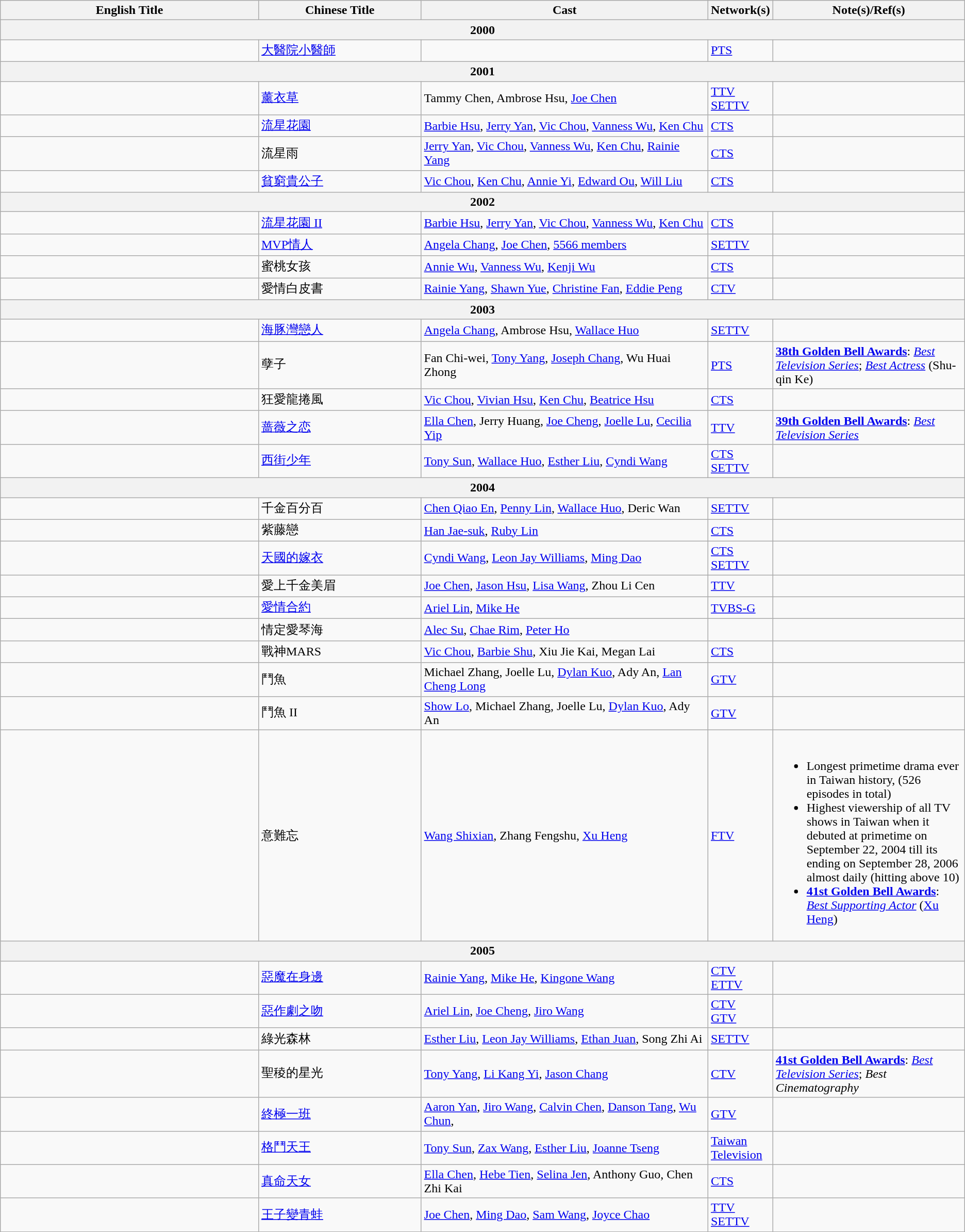<table class="wikitable">
<tr>
<th width="27%">English Title</th>
<th width="17%">Chinese Title</th>
<th width="30%">Cast</th>
<th width="6%">Network(s)</th>
<th width="22%">Note(s)/Ref(s)</th>
</tr>
<tr>
<th colspan=5 style="text-align:center" style="background: LightSteelBlue;">2000</th>
</tr>
<tr>
<td></td>
<td><a href='#'>大醫院小醫師</a></td>
<td></td>
<td><a href='#'>PTS</a></td>
<td align=center></td>
</tr>
<tr>
<th colspan=5 style="text-align:center" style="background: LightSteelBlue;">2001</th>
</tr>
<tr>
<td></td>
<td><a href='#'>薰衣草</a></td>
<td>Tammy Chen, Ambrose Hsu, <a href='#'>Joe Chen</a></td>
<td><a href='#'>TTV</a><br><a href='#'>SETTV</a></td>
<td></td>
</tr>
<tr>
<td></td>
<td><a href='#'>流星花園</a></td>
<td><a href='#'>Barbie Hsu</a>, <a href='#'>Jerry Yan</a>, <a href='#'>Vic Chou</a>, <a href='#'>Vanness Wu</a>, <a href='#'>Ken Chu</a></td>
<td><a href='#'>CTS</a></td>
<td></td>
</tr>
<tr>
<td></td>
<td>流星雨</td>
<td><a href='#'>Jerry Yan</a>, <a href='#'>Vic Chou</a>, <a href='#'>Vanness Wu</a>, <a href='#'>Ken Chu</a>, <a href='#'>Rainie Yang</a></td>
<td><a href='#'>CTS</a></td>
<td></td>
</tr>
<tr>
<td></td>
<td><a href='#'>貧窮貴公子</a></td>
<td><a href='#'>Vic Chou</a>, <a href='#'>Ken Chu</a>, <a href='#'>Annie Yi</a>, <a href='#'>Edward Ou</a>, <a href='#'>Will Liu</a></td>
<td><a href='#'>CTS</a></td>
<td></td>
</tr>
<tr>
<th colspan=5 style="text-align:center" style="background: LightSteelBlue;">2002</th>
</tr>
<tr>
<td></td>
<td><a href='#'>流星花園 II</a></td>
<td><a href='#'>Barbie Hsu</a>, <a href='#'>Jerry Yan</a>, <a href='#'>Vic Chou</a>, <a href='#'>Vanness Wu</a>, <a href='#'>Ken Chu</a></td>
<td><a href='#'>CTS</a></td>
<td></td>
</tr>
<tr>
<td></td>
<td><a href='#'>MVP情人</a></td>
<td><a href='#'>Angela Chang</a>, <a href='#'>Joe Chen</a>, <a href='#'>5566 members</a></td>
<td><a href='#'>SETTV</a></td>
<td></td>
</tr>
<tr>
<td></td>
<td>蜜桃女孩</td>
<td><a href='#'>Annie Wu</a>, <a href='#'>Vanness Wu</a>, <a href='#'>Kenji Wu</a></td>
<td><a href='#'>CTS</a></td>
<td></td>
</tr>
<tr>
<td></td>
<td>愛情白皮書</td>
<td><a href='#'>Rainie Yang</a>, <a href='#'>Shawn Yue</a>, <a href='#'>Christine Fan</a>, <a href='#'>Eddie Peng</a></td>
<td><a href='#'>CTV</a></td>
<td></td>
</tr>
<tr>
<th colspan=5 style="text-align:center" style="background: LightSteelBlue;">2003</th>
</tr>
<tr>
<td></td>
<td><a href='#'>海豚灣戀人</a></td>
<td><a href='#'>Angela Chang</a>, Ambrose Hsu, <a href='#'>Wallace Huo</a></td>
<td><a href='#'>SETTV</a></td>
<td></td>
</tr>
<tr>
<td></td>
<td>孽子</td>
<td>Fan Chi-wei, <a href='#'>Tony Yang</a>, <a href='#'>Joseph Chang</a>, Wu Huai Zhong</td>
<td><a href='#'>PTS</a></td>
<td><strong><a href='#'>38th Golden Bell Awards</a></strong>: <em><a href='#'>Best Television Series</a></em>; <em><a href='#'>Best Actress</a></em> (Shu-qin Ke)</td>
</tr>
<tr>
<td></td>
<td>狂愛龍捲風</td>
<td><a href='#'>Vic Chou</a>, <a href='#'>Vivian Hsu</a>, <a href='#'>Ken Chu</a>, <a href='#'>Beatrice Hsu</a></td>
<td><a href='#'>CTS</a></td>
<td></td>
</tr>
<tr>
<td></td>
<td><a href='#'>蔷薇之恋</a></td>
<td><a href='#'>Ella Chen</a>, Jerry Huang, <a href='#'>Joe Cheng</a>, <a href='#'>Joelle Lu</a>, <a href='#'>Cecilia Yip</a></td>
<td><a href='#'>TTV</a></td>
<td><strong><a href='#'>39th Golden Bell Awards</a></strong>: <em><a href='#'>Best Television Series</a></em></td>
</tr>
<tr>
<td></td>
<td><a href='#'>西街少年</a></td>
<td><a href='#'>Tony Sun</a>, <a href='#'>Wallace Huo</a>, <a href='#'>Esther Liu</a>, <a href='#'>Cyndi Wang</a></td>
<td><a href='#'>CTS</a> <a href='#'>SETTV</a></td>
<td></td>
</tr>
<tr>
<th colspan=5 style="text-align:center" style="background: LightSteelBlue;">2004</th>
</tr>
<tr>
<td></td>
<td>千金百分百</td>
<td><a href='#'>Chen Qiao En</a>, <a href='#'>Penny Lin</a>, <a href='#'>Wallace Huo</a>, Deric Wan</td>
<td><a href='#'>SETTV</a></td>
<td></td>
</tr>
<tr>
<td></td>
<td>紫藤戀</td>
<td><a href='#'>Han Jae-suk</a>, <a href='#'>Ruby Lin</a></td>
<td><a href='#'>CTS</a></td>
<td align=center></td>
</tr>
<tr>
<td></td>
<td><a href='#'>天國的嫁衣</a></td>
<td><a href='#'>Cyndi Wang</a>, <a href='#'>Leon Jay Williams</a>, <a href='#'>Ming Dao</a></td>
<td><a href='#'>CTS</a> <a href='#'>SETTV</a></td>
<td></td>
</tr>
<tr>
<td></td>
<td>愛上千金美眉</td>
<td><a href='#'>Joe Chen</a>, <a href='#'>Jason Hsu</a>, <a href='#'>Lisa Wang</a>, Zhou Li Cen</td>
<td><a href='#'>TTV</a></td>
<td></td>
</tr>
<tr>
<td></td>
<td><a href='#'>愛情合約</a></td>
<td><a href='#'>Ariel Lin</a>, <a href='#'>Mike He</a></td>
<td><a href='#'>TVBS-G</a></td>
<td></td>
</tr>
<tr>
<td></td>
<td>情定愛琴海</td>
<td><a href='#'>Alec Su</a>, <a href='#'>Chae Rim</a>, <a href='#'>Peter Ho</a></td>
<td></td>
<td></td>
</tr>
<tr>
<td></td>
<td>戰神MARS</td>
<td><a href='#'>Vic Chou</a>, <a href='#'>Barbie Shu</a>, Xiu Jie Kai, Megan Lai</td>
<td><a href='#'>CTS</a></td>
<td></td>
</tr>
<tr>
<td></td>
<td>鬥魚</td>
<td>Michael Zhang, Joelle Lu, <a href='#'>Dylan Kuo</a>, Ady An, <a href='#'>Lan Cheng Long</a></td>
<td><a href='#'>GTV</a></td>
<td></td>
</tr>
<tr>
<td></td>
<td>鬥魚 II</td>
<td><a href='#'>Show Lo</a>, Michael Zhang, Joelle Lu, <a href='#'>Dylan Kuo</a>, Ady An</td>
<td><a href='#'>GTV</a></td>
<td></td>
</tr>
<tr>
<td></td>
<td>意難忘</td>
<td><a href='#'>Wang Shixian</a>, Zhang Fengshu, <a href='#'>Xu Heng</a></td>
<td><a href='#'>FTV</a></td>
<td><br><ul><li>Longest primetime drama ever in Taiwan history, (526 episodes in total)</li><li>Highest viewership of all TV shows in Taiwan when it debuted at primetime on September 22, 2004 till its ending on September 28, 2006 almost daily (hitting above 10)</li><li><strong><a href='#'>41st Golden Bell Awards</a></strong>: <em><a href='#'>Best Supporting Actor</a></em> (<a href='#'>Xu Heng</a>)</li></ul></td>
</tr>
<tr>
<th colspan=5 style="text-align:center" style="background: LightSteelBlue;">2005</th>
</tr>
<tr>
<td></td>
<td><a href='#'>惡魔在身邊</a></td>
<td><a href='#'>Rainie Yang</a>, <a href='#'>Mike He</a>, <a href='#'>Kingone Wang</a></td>
<td><a href='#'>CTV</a><br><a href='#'>ETTV</a></td>
<td></td>
</tr>
<tr>
<td></td>
<td><a href='#'>惡作劇之吻</a></td>
<td><a href='#'>Ariel Lin</a>, <a href='#'>Joe Cheng</a>, <a href='#'>Jiro Wang</a></td>
<td><a href='#'>CTV</a><br><a href='#'>GTV</a></td>
<td></td>
</tr>
<tr>
<td></td>
<td>綠光森林</td>
<td><a href='#'>Esther Liu</a>, <a href='#'>Leon Jay Williams</a>, <a href='#'>Ethan Juan</a>, Song Zhi Ai</td>
<td><a href='#'>SETTV</a></td>
<td></td>
</tr>
<tr>
<td></td>
<td>聖稜的星光</td>
<td><a href='#'>Tony Yang</a>, <a href='#'>Li Kang Yi</a>, <a href='#'>Jason Chang</a></td>
<td><a href='#'>CTV</a></td>
<td><strong><a href='#'>41st Golden Bell Awards</a></strong>: <em><a href='#'>Best Television Series</a></em>; <em>Best Cinematography</em></td>
</tr>
<tr>
<td></td>
<td><a href='#'>終極一班</a></td>
<td><a href='#'>Aaron Yan</a>, <a href='#'>Jiro Wang</a>, <a href='#'>Calvin Chen</a>, <a href='#'>Danson Tang</a>, <a href='#'>Wu Chun</a>,</td>
<td><a href='#'>GTV</a></td>
<td></td>
</tr>
<tr>
<td></td>
<td><a href='#'>格鬥天王</a></td>
<td><a href='#'>Tony Sun</a>, <a href='#'>Zax Wang</a>, <a href='#'>Esther Liu</a>, <a href='#'>Joanne Tseng</a></td>
<td><a href='#'>Taiwan Television</a></td>
<td></td>
</tr>
<tr>
<td></td>
<td><a href='#'>真命天女</a></td>
<td><a href='#'>Ella Chen</a>, <a href='#'>Hebe Tien</a>, <a href='#'>Selina Jen</a>, Anthony Guo, Chen Zhi Kai</td>
<td><a href='#'>CTS</a></td>
<td></td>
</tr>
<tr>
<td></td>
<td><a href='#'>王子變青蛙</a></td>
<td><a href='#'>Joe Chen</a>, <a href='#'>Ming Dao</a>, <a href='#'>Sam Wang</a>, <a href='#'>Joyce Chao</a></td>
<td><a href='#'>TTV</a><br><a href='#'>SETTV</a></td>
<td></td>
</tr>
</table>
